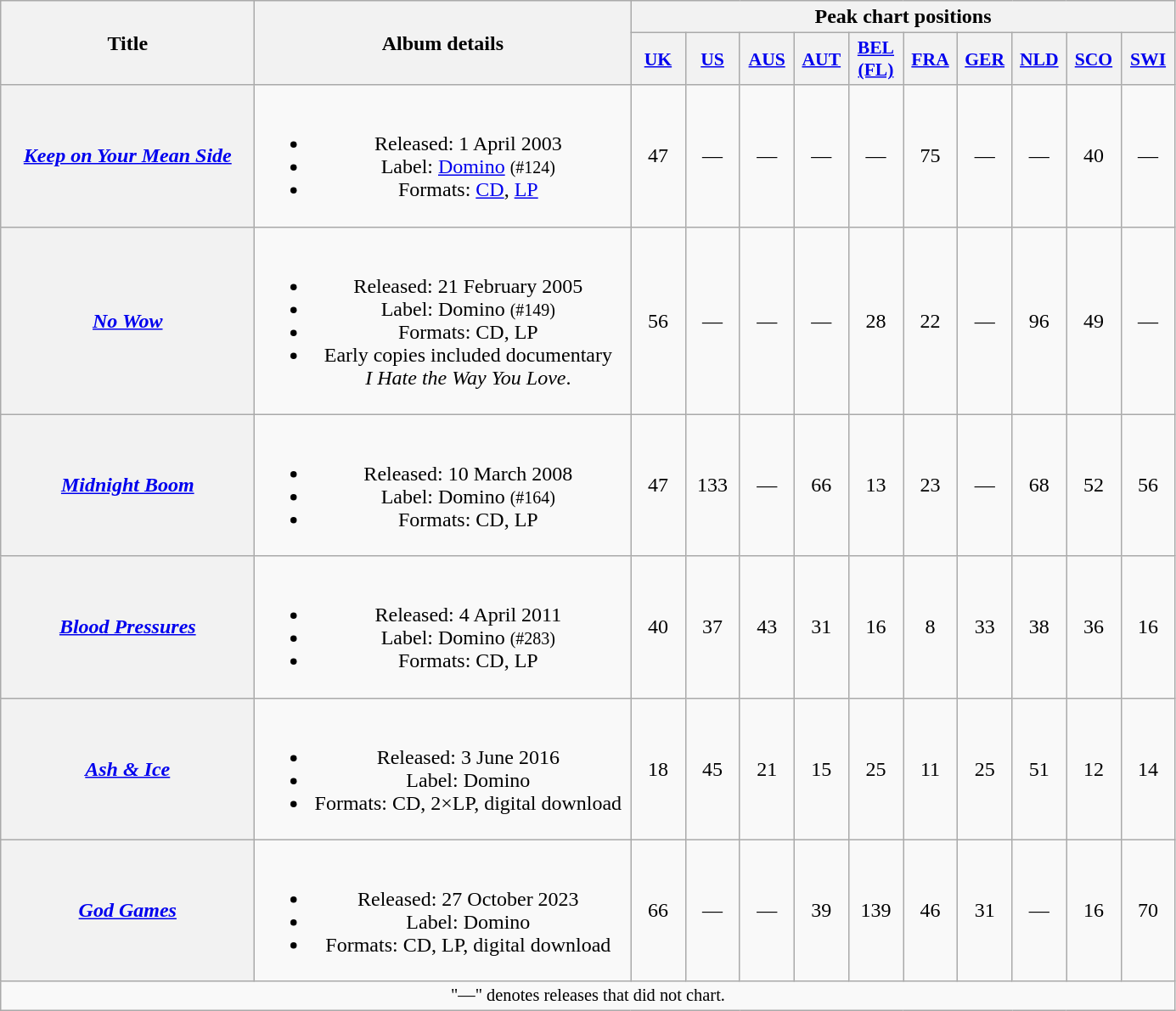<table class="wikitable plainrowheaders" style="text-align:center;" border="1">
<tr>
<th scope="col" rowspan="2" style="width:12em;">Title</th>
<th scope="col" rowspan="2" style="width:18em;">Album details</th>
<th scope="col" colspan="10">Peak chart positions</th>
</tr>
<tr>
<th scope="col" style="width:2.5em;font-size:90%;"><a href='#'>UK</a><br></th>
<th scope="col" style="width:2.5em;font-size:90%;"><a href='#'>US</a><br></th>
<th scope="col" style="width:2.5em;font-size:90%;"><a href='#'>AUS</a><br></th>
<th scope="col" style="width:2.5em;font-size:90%;"><a href='#'>AUT</a><br></th>
<th scope="col" style="width:2.5em;font-size:90%;"><a href='#'>BEL<br>(FL)</a><br></th>
<th scope="col" style="width:2.5em;font-size:90%;"><a href='#'>FRA</a><br></th>
<th scope="col" style="width:2.5em;font-size:90%;"><a href='#'>GER</a><br></th>
<th scope="col" style="width:2.5em;font-size:90%;"><a href='#'>NLD</a><br></th>
<th scope="col" style="width:2.5em;font-size:90%;"><a href='#'>SCO</a><br></th>
<th scope="col" style="width:2.5em;font-size:90%;"><a href='#'>SWI</a><br></th>
</tr>
<tr>
<th scope="row"><em><a href='#'>Keep on Your Mean Side</a></em></th>
<td><br><ul><li>Released: 1 April 2003</li><li>Label: <a href='#'>Domino</a> <small>(#124)</small></li><li>Formats: <a href='#'>CD</a>, <a href='#'>LP</a></li></ul></td>
<td>47</td>
<td>—</td>
<td>—</td>
<td>—</td>
<td>—</td>
<td>75</td>
<td>—</td>
<td>—</td>
<td>40</td>
<td>—</td>
</tr>
<tr>
<th scope="row"><em><a href='#'>No Wow</a></em></th>
<td><br><ul><li>Released: 21 February 2005</li><li>Label: Domino <small>(#149)</small></li><li>Formats: CD, LP</li><li>Early copies included documentary<br><em>I Hate the Way You Love</em>.</li></ul></td>
<td>56</td>
<td>—</td>
<td>—</td>
<td>—</td>
<td>28</td>
<td>22</td>
<td>—</td>
<td>96</td>
<td>49</td>
<td>—</td>
</tr>
<tr>
<th scope="row"><em><a href='#'>Midnight Boom</a></em></th>
<td><br><ul><li>Released: 10 March 2008</li><li>Label: Domino <small>(#164)</small></li><li>Formats: CD, LP</li></ul></td>
<td>47</td>
<td>133</td>
<td>—</td>
<td>66</td>
<td>13</td>
<td>23</td>
<td>—</td>
<td>68</td>
<td>52</td>
<td>56</td>
</tr>
<tr>
<th scope="row"><em><a href='#'>Blood Pressures</a></em></th>
<td><br><ul><li>Released: 4 April 2011</li><li>Label: Domino <small>(#283)</small></li><li>Formats: CD, LP</li></ul></td>
<td>40</td>
<td>37</td>
<td>43</td>
<td>31</td>
<td>16</td>
<td>8</td>
<td>33</td>
<td>38</td>
<td>36</td>
<td>16</td>
</tr>
<tr>
<th scope="row"><em><a href='#'>Ash & Ice</a></em></th>
<td><br><ul><li>Released: 3 June 2016</li><li>Label: Domino</li><li>Formats: CD, 2×LP, digital download</li></ul></td>
<td>18</td>
<td>45</td>
<td>21</td>
<td>15</td>
<td>25</td>
<td>11</td>
<td>25</td>
<td>51</td>
<td>12</td>
<td>14</td>
</tr>
<tr>
<th scope="row"><em><a href='#'>God Games</a></em></th>
<td><br><ul><li>Released: 27 October 2023</li><li>Label: Domino</li><li>Formats: CD, LP, digital download</li></ul></td>
<td>66</td>
<td>—</td>
<td>—</td>
<td>39</td>
<td>139</td>
<td>46</td>
<td>31</td>
<td>—</td>
<td>16</td>
<td>70</td>
</tr>
<tr>
<td align="center" colspan="12" style="font-size: 85%">"—" denotes releases that did not chart.</td>
</tr>
</table>
